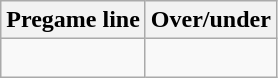<table class="wikitable">
<tr align="center">
<th style=>Pregame line</th>
<th style=>Over/under</th>
</tr>
<tr align="center">
<td> </td>
<td> </td>
</tr>
</table>
